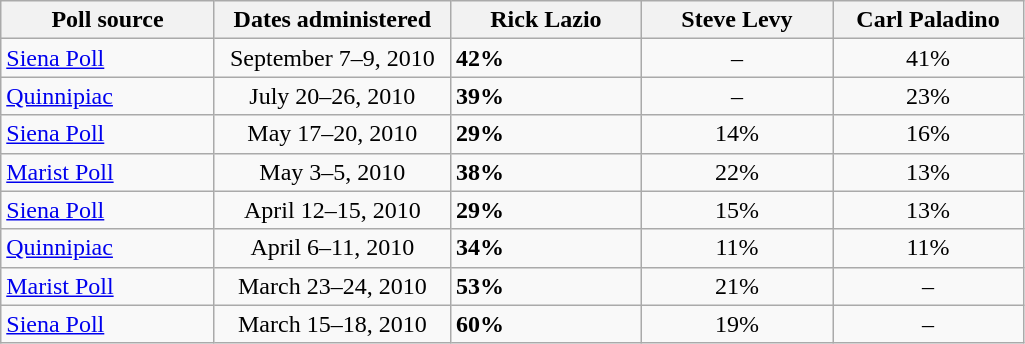<table class="wikitable">
<tr valign="bottom">
<th style="width:135px;">Poll source</th>
<th style="width:150px;">Dates administered</th>
<th style="width:120px;">Rick Lazio</th>
<th style="width:120px;">Steve Levy</th>
<th style="width:120px;">Carl Paladino</th>
</tr>
<tr>
<td><a href='#'>Siena Poll</a></td>
<td align="center">September 7–9, 2010</td>
<td><strong>42%</strong></td>
<td align="center">–</td>
<td align="center">41%</td>
</tr>
<tr>
<td><a href='#'>Quinnipiac</a></td>
<td align="center">July 20–26, 2010</td>
<td><strong>39%</strong></td>
<td align="center">–</td>
<td align="center">23%</td>
</tr>
<tr>
<td><a href='#'>Siena Poll</a></td>
<td align="center">May 17–20, 2010</td>
<td><strong>29%</strong></td>
<td align="center">14%</td>
<td align="center">16%</td>
</tr>
<tr>
<td><a href='#'>Marist Poll</a></td>
<td align="center">May 3–5, 2010</td>
<td><strong>38%</strong></td>
<td align="center">22%</td>
<td align="center">13%</td>
</tr>
<tr>
<td><a href='#'>Siena Poll</a></td>
<td align="center">April 12–15, 2010</td>
<td><strong>29%</strong></td>
<td align="center">15%</td>
<td align="center">13%</td>
</tr>
<tr>
<td><a href='#'>Quinnipiac</a></td>
<td align="center">April 6–11, 2010</td>
<td><strong>34%</strong></td>
<td align="center">11%</td>
<td align="center">11%</td>
</tr>
<tr>
<td><a href='#'>Marist Poll</a></td>
<td align="center">March 23–24, 2010</td>
<td><strong>53%</strong></td>
<td align="center">21%</td>
<td align="center">–</td>
</tr>
<tr>
<td><a href='#'>Siena Poll</a></td>
<td align="center">March 15–18, 2010</td>
<td><strong>60%</strong></td>
<td align="center">19%</td>
<td align="center">–</td>
</tr>
</table>
